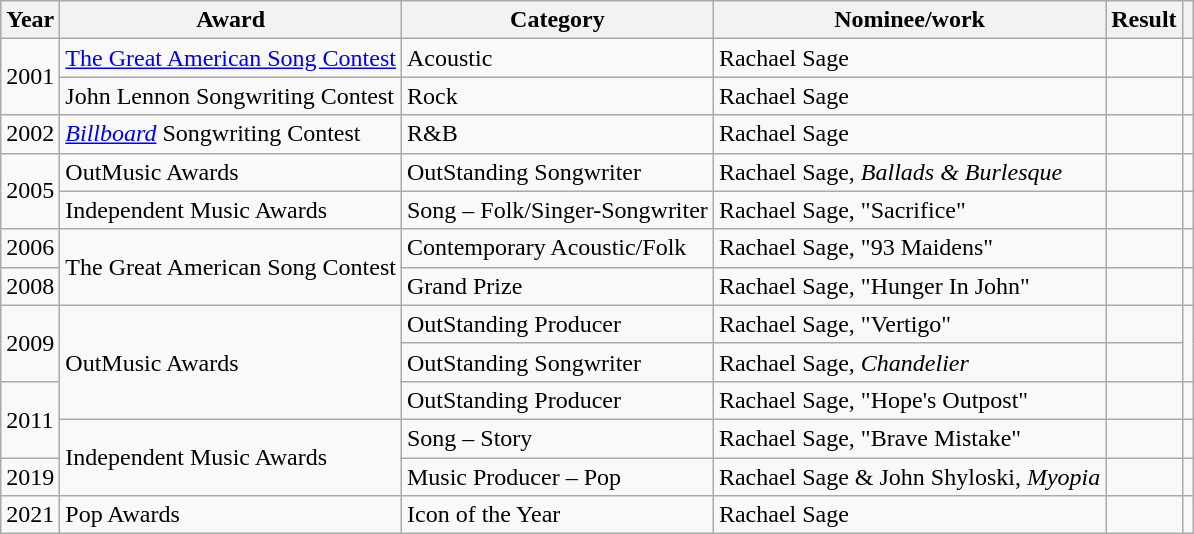<table class="wikitable">
<tr>
<th>Year</th>
<th>Award</th>
<th>Category</th>
<th>Nominee/work</th>
<th>Result</th>
<th></th>
</tr>
<tr>
<td rowspan="2">2001</td>
<td><a href='#'>The Great American Song Contest</a></td>
<td>Acoustic</td>
<td>Rachael Sage</td>
<td></td>
<td style="text-align:center;"></td>
</tr>
<tr>
<td>John Lennon Songwriting Contest</td>
<td>Rock</td>
<td>Rachael Sage</td>
<td></td>
<td style="text-align:center;"></td>
</tr>
<tr>
<td>2002</td>
<td><a href='#'><em>Billboard</em></a> Songwriting Contest</td>
<td>R&B</td>
<td>Rachael Sage</td>
<td></td>
<td style="text-align:center;"></td>
</tr>
<tr>
<td rowspan="2">2005</td>
<td>OutMusic Awards</td>
<td>OutStanding Songwriter</td>
<td>Rachael Sage, <em>Ballads & Burlesque</em></td>
<td></td>
<td style="text-align:center;"></td>
</tr>
<tr>
<td>Independent Music Awards</td>
<td>Song – Folk/Singer-Songwriter</td>
<td>Rachael Sage, "Sacrifice"</td>
<td></td>
<td style="text-align:center;"></td>
</tr>
<tr>
<td>2006</td>
<td rowspan="2">The Great American Song Contest</td>
<td>Contemporary Acoustic/Folk</td>
<td>Rachael Sage, "93 Maidens"</td>
<td></td>
<td style="text-align:center;"></td>
</tr>
<tr>
<td>2008</td>
<td>Grand Prize</td>
<td>Rachael Sage, "Hunger In John"</td>
<td></td>
<td style="text-align:center;"></td>
</tr>
<tr>
<td rowspan="2">2009</td>
<td rowspan="3">OutMusic Awards</td>
<td>OutStanding Producer</td>
<td>Rachael Sage, "Vertigo"</td>
<td></td>
<td rowspan="2" style="text-align:center;"></td>
</tr>
<tr>
<td>OutStanding Songwriter</td>
<td>Rachael Sage, <em>Chandelier</em></td>
<td></td>
</tr>
<tr>
<td rowspan="2">2011</td>
<td>OutStanding Producer</td>
<td>Rachael Sage, "Hope's Outpost"</td>
<td></td>
<td style="text-align:center;"></td>
</tr>
<tr>
<td rowspan="2">Independent Music Awards</td>
<td>Song – Story</td>
<td>Rachael Sage, "Brave Mistake"</td>
<td></td>
<td style="text-align:center;"></td>
</tr>
<tr>
<td>2019</td>
<td>Music Producer – Pop</td>
<td>Rachael Sage & John Shyloski, <em>Myopia</em></td>
<td></td>
<td style="text-align:center;"></td>
</tr>
<tr>
<td>2021</td>
<td>Pop Awards</td>
<td>Icon of the Year</td>
<td>Rachael Sage</td>
<td></td>
<td></td>
</tr>
</table>
